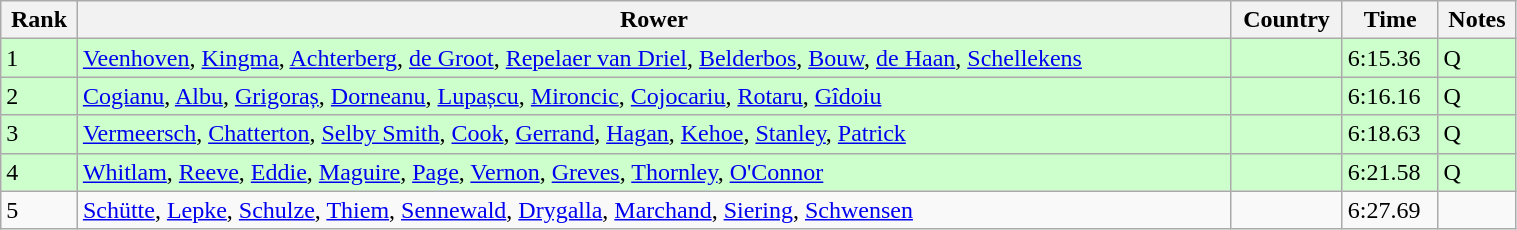<table class="wikitable sortable" width=80%>
<tr>
<th>Rank</th>
<th>Rower</th>
<th>Country</th>
<th>Time</th>
<th>Notes</th>
</tr>
<tr bgcolor=ccffcc>
<td>1</td>
<td><a href='#'>Veenhoven</a>, <a href='#'>Kingma</a>, <a href='#'>Achterberg</a>, <a href='#'>de Groot</a>, <a href='#'>Repelaer van Driel</a>, <a href='#'>Belderbos</a>, <a href='#'>Bouw</a>, <a href='#'>de Haan</a>, <a href='#'>Schellekens</a></td>
<td></td>
<td>6:15.36</td>
<td>Q</td>
</tr>
<tr bgcolor=ccffcc>
<td>2</td>
<td><a href='#'>Cogianu</a>, <a href='#'>Albu</a>, <a href='#'>Grigoraș</a>, <a href='#'>Dorneanu</a>, <a href='#'>Lupașcu</a>, <a href='#'>Mironcic</a>, <a href='#'>Cojocariu</a>, <a href='#'>Rotaru</a>, <a href='#'>Gîdoiu</a></td>
<td></td>
<td>6:16.16</td>
<td>Q</td>
</tr>
<tr bgcolor=ccffcc>
<td>3</td>
<td><a href='#'>Vermeersch</a>, <a href='#'>Chatterton</a>, <a href='#'>Selby Smith</a>, <a href='#'>Cook</a>, <a href='#'>Gerrand</a>, <a href='#'>Hagan</a>, <a href='#'>Kehoe</a>, <a href='#'>Stanley</a>, <a href='#'>Patrick</a></td>
<td></td>
<td>6:18.63</td>
<td>Q</td>
</tr>
<tr bgcolor=ccffcc>
<td>4</td>
<td><a href='#'>Whitlam</a>, <a href='#'>Reeve</a>, <a href='#'>Eddie</a>, <a href='#'>Maguire</a>, <a href='#'>Page</a>, <a href='#'>Vernon</a>, <a href='#'>Greves</a>, <a href='#'>Thornley</a>, <a href='#'>O'Connor</a></td>
<td></td>
<td>6:21.58</td>
<td>Q</td>
</tr>
<tr>
<td>5</td>
<td><a href='#'>Schütte</a>, <a href='#'>Lepke</a>, <a href='#'>Schulze</a>, <a href='#'>Thiem</a>, <a href='#'>Sennewald</a>, <a href='#'>Drygalla</a>, <a href='#'>Marchand</a>, <a href='#'>Siering</a>, <a href='#'>Schwensen</a></td>
<td></td>
<td>6:27.69</td>
<td></td>
</tr>
</table>
